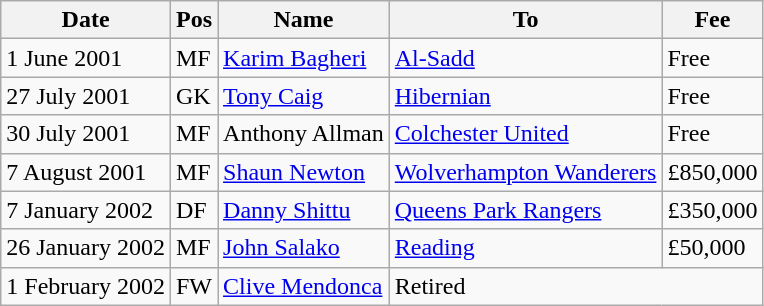<table class="wikitable">
<tr>
<th>Date</th>
<th>Pos</th>
<th>Name</th>
<th>To</th>
<th>Fee</th>
</tr>
<tr>
<td>1 June 2001</td>
<td>MF</td>
<td> <a href='#'>Karim Bagheri</a></td>
<td><a href='#'>Al-Sadd</a></td>
<td>Free</td>
</tr>
<tr>
<td>27 July 2001</td>
<td>GK</td>
<td> <a href='#'>Tony Caig</a></td>
<td><a href='#'>Hibernian</a></td>
<td>Free</td>
</tr>
<tr>
<td>30 July 2001</td>
<td>MF</td>
<td> Anthony Allman</td>
<td><a href='#'>Colchester United</a></td>
<td>Free</td>
</tr>
<tr>
<td>7 August 2001</td>
<td>MF</td>
<td> <a href='#'>Shaun Newton</a></td>
<td><a href='#'>Wolverhampton Wanderers</a></td>
<td>£850,000</td>
</tr>
<tr>
<td>7 January 2002</td>
<td>DF</td>
<td> <a href='#'>Danny Shittu</a></td>
<td><a href='#'>Queens Park Rangers</a></td>
<td>£350,000</td>
</tr>
<tr>
<td>26 January 2002</td>
<td>MF</td>
<td> <a href='#'>John Salako</a></td>
<td><a href='#'>Reading</a></td>
<td>£50,000</td>
</tr>
<tr>
<td>1 February 2002</td>
<td>FW</td>
<td> <a href='#'>Clive Mendonca</a></td>
<td colspan="2">Retired</td>
</tr>
</table>
